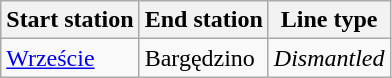<table class="wikitable">
<tr>
<th>Start station</th>
<th>End station</th>
<th>Line type</th>
</tr>
<tr>
<td><a href='#'>Wrzeście</a></td>
<td>Bargędzino</td>
<td><em>Dismantled</em></td>
</tr>
</table>
